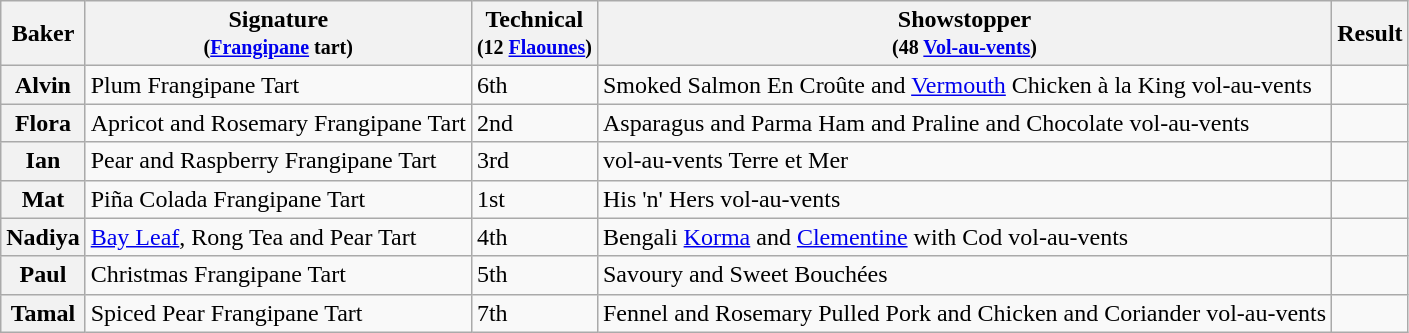<table class="wikitable sortable col3center sticky-header">
<tr>
<th scope="col">Baker</th>
<th scope="col" class="unsortable">Signature<br><small>(<a href='#'>Frangipane</a> tart)</small></th>
<th scope="col">Technical<br><small>(12 <a href='#'>Flaounes</a>)</small></th>
<th scope="col" class="unsortable">Showstopper<br><small>(48 <a href='#'>Vol-au-vents</a>)</small></th>
<th scope="col">Result</th>
</tr>
<tr>
<th scope="row">Alvin</th>
<td>Plum Frangipane Tart</td>
<td>6th</td>
<td>Smoked Salmon En Croûte and <a href='#'>Vermouth</a> Chicken à la King vol-au-vents</td>
<td></td>
</tr>
<tr>
<th scope="row">Flora</th>
<td>Apricot and Rosemary Frangipane Tart</td>
<td>2nd</td>
<td>Asparagus and Parma Ham and Praline and Chocolate vol-au-vents</td>
<td></td>
</tr>
<tr>
<th scope="row">Ian</th>
<td>Pear and Raspberry Frangipane Tart</td>
<td>3rd</td>
<td>vol-au-vents Terre et Mer</td>
<td></td>
</tr>
<tr>
<th scope="row">Mat</th>
<td>Piña Colada Frangipane Tart</td>
<td>1st</td>
<td>His 'n' Hers vol-au-vents</td>
<td></td>
</tr>
<tr>
<th scope="row">Nadiya</th>
<td><a href='#'>Bay Leaf</a>, Rong Tea and Pear Tart</td>
<td>4th</td>
<td>Bengali <a href='#'>Korma</a> and <a href='#'>Clementine</a> with Cod vol-au-vents</td>
<td></td>
</tr>
<tr>
<th scope="row">Paul</th>
<td>Christmas Frangipane Tart</td>
<td>5th</td>
<td>Savoury and Sweet Bouchées</td>
<td></td>
</tr>
<tr>
<th scope="row">Tamal</th>
<td>Spiced Pear Frangipane Tart</td>
<td>7th</td>
<td>Fennel and Rosemary Pulled Pork and Chicken and Coriander vol-au-vents</td>
<td></td>
</tr>
</table>
